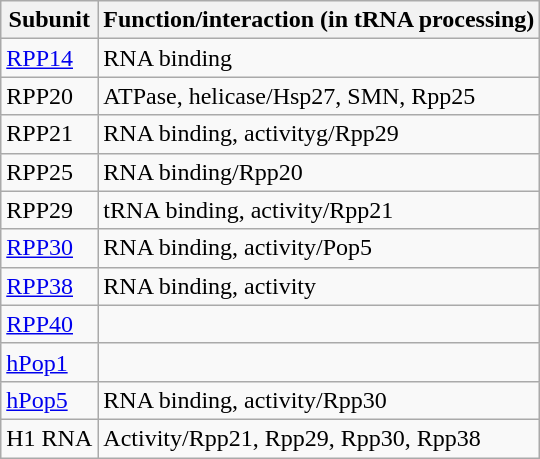<table class="wikitable">
<tr>
<th>Subunit</th>
<th>Function/interaction (in tRNA processing)</th>
</tr>
<tr>
<td><a href='#'>RPP14</a></td>
<td>RNA binding</td>
</tr>
<tr>
<td>RPP20</td>
<td>ATPase, helicase/Hsp27, SMN, Rpp25</td>
</tr>
<tr>
<td>RPP21</td>
<td>RNA binding, activityg/Rpp29</td>
</tr>
<tr>
<td>RPP25</td>
<td>RNA binding/Rpp20</td>
</tr>
<tr>
<td>RPP29</td>
<td>tRNA binding, activity/Rpp21</td>
</tr>
<tr>
<td><a href='#'>RPP30</a></td>
<td>RNA binding, activity/Pop5</td>
</tr>
<tr>
<td><a href='#'>RPP38</a></td>
<td>RNA binding, activity</td>
</tr>
<tr>
<td><a href='#'>RPP40</a></td>
<td></td>
</tr>
<tr>
<td><a href='#'>hPop1</a></td>
<td></td>
</tr>
<tr>
<td><a href='#'>hPop5</a></td>
<td>RNA binding, activity/Rpp30</td>
</tr>
<tr>
<td>H1 RNA</td>
<td>Activity/Rpp21, Rpp29, Rpp30, Rpp38</td>
</tr>
</table>
